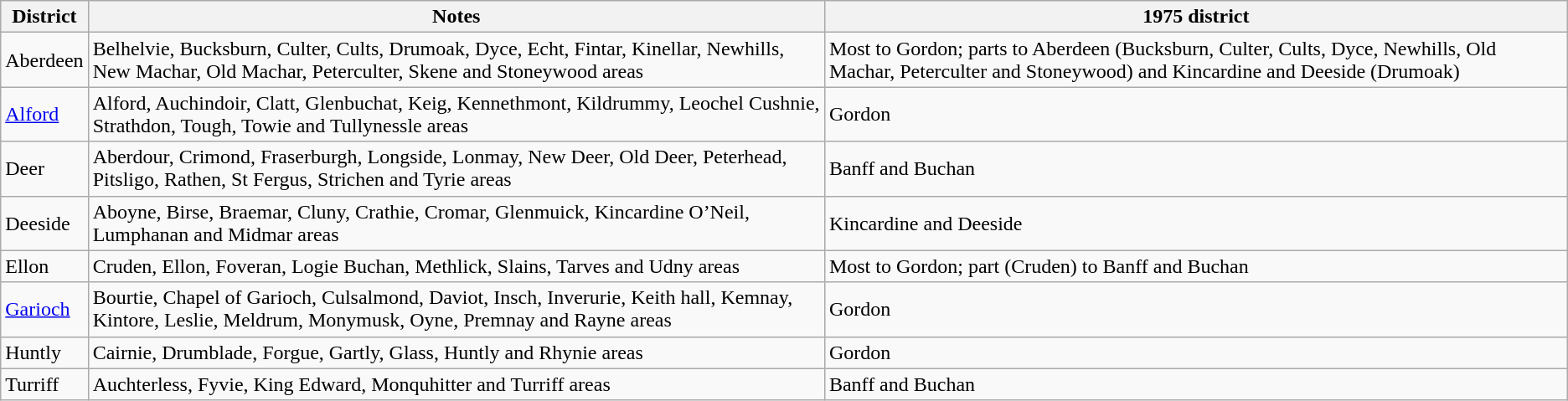<table class="wikitable">
<tr>
<th>District</th>
<th>Notes</th>
<th>1975 district</th>
</tr>
<tr>
<td>Aberdeen</td>
<td>Belhelvie, Bucksburn, Culter, Cults, Drumoak, Dyce, Echt, Fintar, Kinellar, Newhills, New Machar, Old Machar, Peterculter, Skene and Stoneywood areas</td>
<td>Most to Gordon; parts to Aberdeen (Bucksburn, Culter, Cults, Dyce, Newhills, Old Machar, Peterculter and Stoneywood) and Kincardine and Deeside (Drumoak)</td>
</tr>
<tr>
<td><a href='#'>Alford</a></td>
<td>Alford, Auchindoir, Clatt, Glenbuchat, Keig, Kennethmont, Kildrummy, Leochel Cushnie, Strathdon, Tough, Towie and Tullynessle  areas</td>
<td>Gordon</td>
</tr>
<tr>
<td>Deer</td>
<td>Aberdour, Crimond, Fraserburgh, Longside, Lonmay, New Deer, Old Deer, Peterhead, Pitsligo, Rathen, St Fergus, Strichen and Tyrie areas</td>
<td>Banff and Buchan</td>
</tr>
<tr>
<td>Deeside</td>
<td>Aboyne, Birse, Braemar, Cluny, Crathie, Cromar, Glenmuick, Kincardine O’Neil, Lumphanan and Midmar areas</td>
<td>Kincardine and Deeside</td>
</tr>
<tr>
<td>Ellon</td>
<td>Cruden, Ellon, Foveran, Logie Buchan, Methlick, Slains, Tarves and Udny areas</td>
<td>Most to Gordon; part (Cruden) to Banff and Buchan</td>
</tr>
<tr>
<td><a href='#'>Garioch</a></td>
<td>Bourtie, Chapel of Garioch, Culsalmond, Daviot, Insch, Inverurie, Keith hall, Kemnay, Kintore, Leslie, Meldrum, Monymusk, Oyne, Premnay and Rayne areas</td>
<td>Gordon</td>
</tr>
<tr>
<td>Huntly</td>
<td>Cairnie, Drumblade, Forgue, Gartly, Glass, Huntly and Rhynie areas</td>
<td>Gordon</td>
</tr>
<tr>
<td>Turriff</td>
<td>Auchterless, Fyvie, King Edward, Monquhitter and Turriff areas</td>
<td>Banff and Buchan</td>
</tr>
</table>
